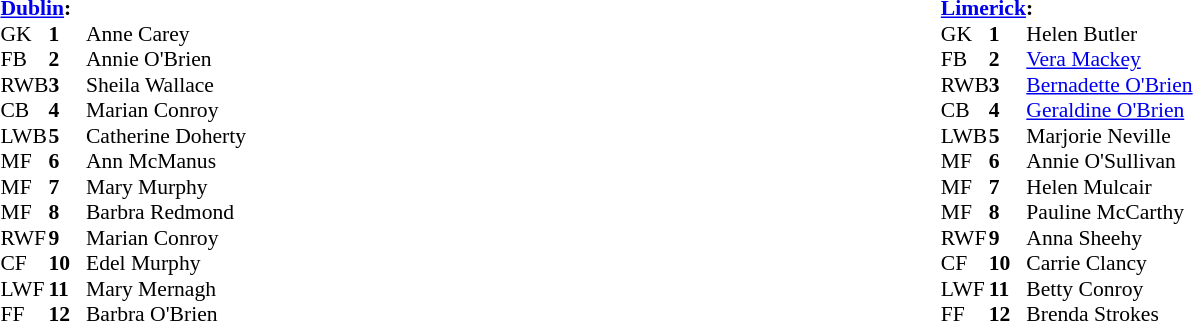<table width="100%">
<tr>
<td valign="top"></td>
<td valign="top" width="50%"><br><table style="font-size: 90%" cellspacing="0" cellpadding="0" align=center>
<tr>
<td colspan="4"><strong><a href='#'>Dublin</a>:</strong></td>
</tr>
<tr>
<th width="25"></th>
<th width="25"></th>
</tr>
<tr>
<td>GK</td>
<td><strong>1</strong></td>
<td>Anne Carey</td>
</tr>
<tr>
<td>FB</td>
<td><strong>2</strong></td>
<td>Annie O'Brien</td>
</tr>
<tr>
<td>RWB</td>
<td><strong>3</strong></td>
<td>Sheila Wallace</td>
</tr>
<tr>
<td>CB</td>
<td><strong>4</strong></td>
<td>Marian Conroy</td>
</tr>
<tr>
<td>LWB</td>
<td><strong>5</strong></td>
<td>Catherine Doherty</td>
</tr>
<tr>
<td>MF</td>
<td><strong>6</strong></td>
<td>Ann McManus</td>
</tr>
<tr>
<td>MF</td>
<td><strong>7</strong></td>
<td>Mary Murphy</td>
</tr>
<tr>
<td>MF</td>
<td><strong>8</strong></td>
<td>Barbra Redmond</td>
</tr>
<tr>
<td>RWF</td>
<td><strong>9</strong></td>
<td>Marian Conroy</td>
</tr>
<tr>
<td>CF</td>
<td><strong>10</strong></td>
<td>Edel Murphy</td>
</tr>
<tr>
<td>LWF</td>
<td><strong>11</strong></td>
<td>Mary Mernagh</td>
</tr>
<tr>
<td>FF</td>
<td><strong>12</strong></td>
<td>Barbra O'Brien</td>
</tr>
<tr>
</tr>
</table>
</td>
<td valign="top" width="50%"><br><table style="font-size: 90%" cellspacing="0" cellpadding="0" align=center>
<tr>
<td colspan="4"><strong><a href='#'>Limerick</a>:</strong></td>
</tr>
<tr>
<th width="25"></th>
<th width="25"></th>
</tr>
<tr>
<td>GK</td>
<td><strong>1</strong></td>
<td>Helen Butler</td>
</tr>
<tr>
<td>FB</td>
<td><strong>2</strong></td>
<td><a href='#'>Vera Mackey</a></td>
</tr>
<tr>
<td>RWB</td>
<td><strong>3</strong></td>
<td><a href='#'>Bernadette O'Brien</a></td>
</tr>
<tr>
<td>CB</td>
<td><strong>4</strong></td>
<td><a href='#'>Geraldine O'Brien</a></td>
</tr>
<tr>
<td>LWB</td>
<td><strong>5</strong></td>
<td>Marjorie Neville</td>
</tr>
<tr>
<td>MF</td>
<td><strong>6</strong></td>
<td>Annie O'Sullivan</td>
</tr>
<tr>
<td>MF</td>
<td><strong>7</strong></td>
<td>Helen Mulcair</td>
</tr>
<tr>
<td>MF</td>
<td><strong>8</strong></td>
<td>Pauline McCarthy</td>
</tr>
<tr>
<td>RWF</td>
<td><strong>9</strong></td>
<td>Anna Sheehy</td>
</tr>
<tr>
<td>CF</td>
<td><strong>10</strong></td>
<td>Carrie Clancy</td>
</tr>
<tr>
<td>LWF</td>
<td><strong>11</strong></td>
<td>Betty Conroy</td>
</tr>
<tr>
<td>FF</td>
<td><strong>12</strong></td>
<td>Brenda Strokes</td>
</tr>
<tr>
</tr>
</table>
</td>
</tr>
</table>
